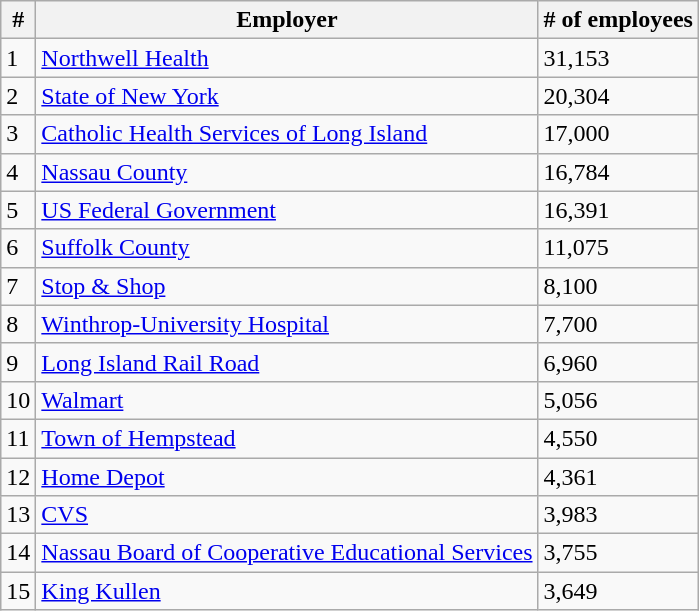<table class="wikitable sortable col3right">
<tr>
<th>#</th>
<th>Employer</th>
<th># of employees</th>
</tr>
<tr>
<td>1</td>
<td><a href='#'>Northwell Health</a></td>
<td>31,153</td>
</tr>
<tr>
<td>2</td>
<td><a href='#'>State of New York</a></td>
<td>20,304</td>
</tr>
<tr>
<td>3</td>
<td><a href='#'>Catholic Health Services of Long Island</a></td>
<td>17,000</td>
</tr>
<tr>
<td>4</td>
<td><a href='#'>Nassau County</a></td>
<td>16,784</td>
</tr>
<tr>
<td>5</td>
<td><a href='#'>US Federal Government</a></td>
<td>16,391</td>
</tr>
<tr>
<td>6</td>
<td><a href='#'>Suffolk County</a></td>
<td>11,075</td>
</tr>
<tr>
<td>7</td>
<td><a href='#'>Stop & Shop</a></td>
<td>8,100</td>
</tr>
<tr>
<td>8</td>
<td><a href='#'>Winthrop-University Hospital</a></td>
<td>7,700</td>
</tr>
<tr>
<td>9</td>
<td><a href='#'>Long Island Rail Road</a></td>
<td>6,960</td>
</tr>
<tr>
<td>10</td>
<td><a href='#'>Walmart</a></td>
<td>5,056</td>
</tr>
<tr>
<td>11</td>
<td><a href='#'>Town of Hempstead</a></td>
<td>4,550</td>
</tr>
<tr>
<td>12</td>
<td><a href='#'>Home Depot</a></td>
<td>4,361</td>
</tr>
<tr>
<td>13</td>
<td><a href='#'>CVS</a></td>
<td>3,983</td>
</tr>
<tr>
<td>14</td>
<td><a href='#'>Nassau Board of Cooperative Educational Services</a></td>
<td>3,755</td>
</tr>
<tr>
<td>15</td>
<td><a href='#'>King Kullen</a></td>
<td>3,649</td>
</tr>
</table>
